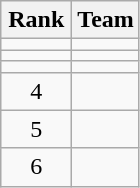<table class="wikitable" style="text-align:center;">
<tr>
<th width=40>Rank</th>
<th>Team</th>
</tr>
<tr>
<td></td>
<td style="text-align:left;"></td>
</tr>
<tr>
<td></td>
<td style="text-align:left;"></td>
</tr>
<tr>
<td></td>
<td style="text-align:left;"></td>
</tr>
<tr>
<td>4</td>
<td style="text-align:left;"></td>
</tr>
<tr>
<td>5</td>
<td style="text-align:left;"></td>
</tr>
<tr>
<td>6</td>
<td style="text-align:left;"></td>
</tr>
</table>
